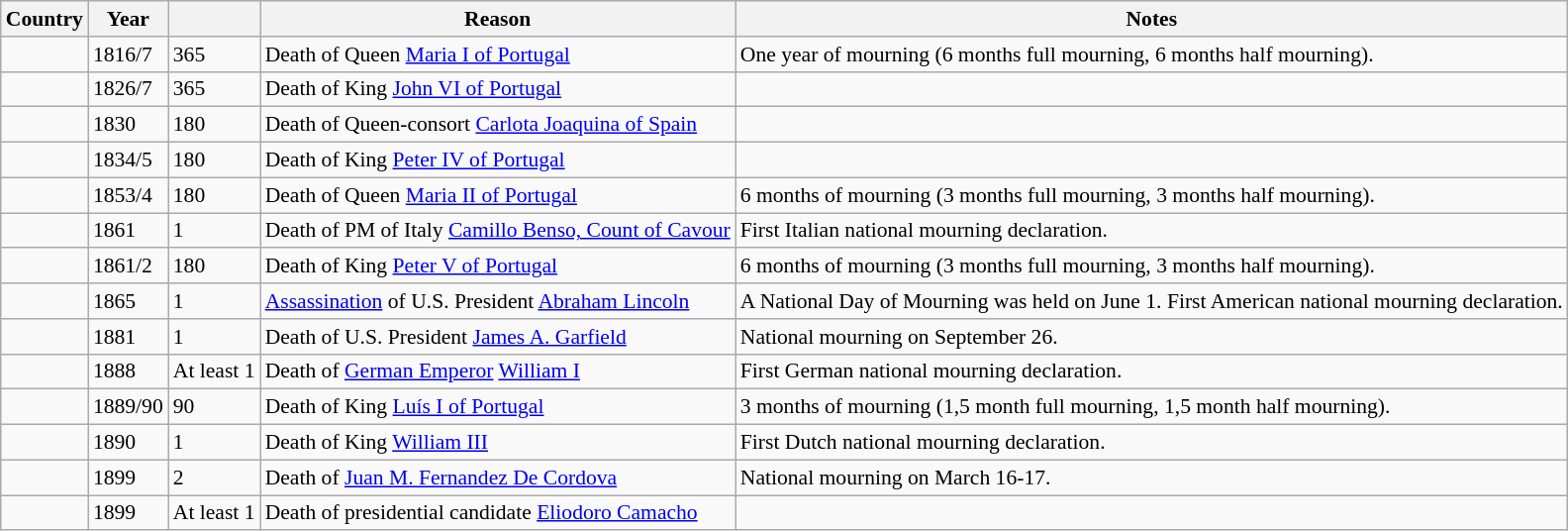<table class="wikitable sortable" style="font-size:90%;">
<tr>
<th>Country</th>
<th>Year</th>
<th></th>
<th>Reason</th>
<th>Notes</th>
</tr>
<tr>
<td></td>
<td>1816/7</td>
<td>365</td>
<td>Death of Queen <a href='#'>Maria I of Portugal</a></td>
<td>One year of mourning (6 months full mourning, 6 months half mourning).</td>
</tr>
<tr>
<td></td>
<td>1826/7</td>
<td>365</td>
<td>Death of King <a href='#'>John VI of Portugal</a></td>
<td></td>
</tr>
<tr>
<td></td>
<td>1830</td>
<td>180</td>
<td>Death of Queen-consort <a href='#'>Carlota Joaquina of Spain</a></td>
<td></td>
</tr>
<tr>
<td></td>
<td>1834/5</td>
<td>180</td>
<td>Death of King <a href='#'>Peter IV of Portugal</a></td>
<td></td>
</tr>
<tr>
<td></td>
<td>1853/4</td>
<td>180</td>
<td>Death of Queen <a href='#'>Maria II of Portugal</a></td>
<td>6 months of mourning (3 months full mourning, 3 months half mourning).</td>
</tr>
<tr>
<td></td>
<td>1861</td>
<td>1</td>
<td>Death of PM of Italy <a href='#'>Camillo Benso, Count of Cavour</a></td>
<td>First Italian national mourning declaration. </td>
</tr>
<tr>
<td></td>
<td>1861/2</td>
<td>180</td>
<td>Death of King <a href='#'>Peter V of Portugal</a></td>
<td>6 months of mourning (3 months full mourning, 3 months half mourning).</td>
</tr>
<tr>
<td></td>
<td>1865</td>
<td>1</td>
<td><a href='#'>Assassination</a> of U.S. President <a href='#'>Abraham Lincoln</a></td>
<td>A National Day of Mourning was held on June 1. First American national mourning declaration. </td>
</tr>
<tr>
<td></td>
<td>1881</td>
<td>1</td>
<td>Death of U.S. President <a href='#'>James A. Garfield</a></td>
<td>National mourning on September 26. </td>
</tr>
<tr>
<td></td>
<td>1888</td>
<td>At least 1</td>
<td>Death of <a href='#'>German Emperor</a> <a href='#'>William I</a></td>
<td>First German national mourning declaration. </td>
</tr>
<tr>
<td></td>
<td>1889/90</td>
<td>90</td>
<td>Death of King <a href='#'>Luís I of Portugal</a></td>
<td>3 months of mourning (1,5 month full mourning, 1,5 month half mourning).</td>
</tr>
<tr>
<td></td>
<td>1890</td>
<td>1</td>
<td>Death of King <a href='#'>William III</a></td>
<td>First Dutch national mourning declaration. </td>
</tr>
<tr>
<td></td>
<td>1899</td>
<td>2</td>
<td>Death of <a href='#'>Juan M. Fernandez De Cordova</a></td>
<td>National mourning on March 16-17.</td>
</tr>
<tr>
<td></td>
<td>1899</td>
<td>At least 1</td>
<td>Death of presidential candidate <a href='#'>Eliodoro Camacho</a></td>
<td></td>
</tr>
</table>
